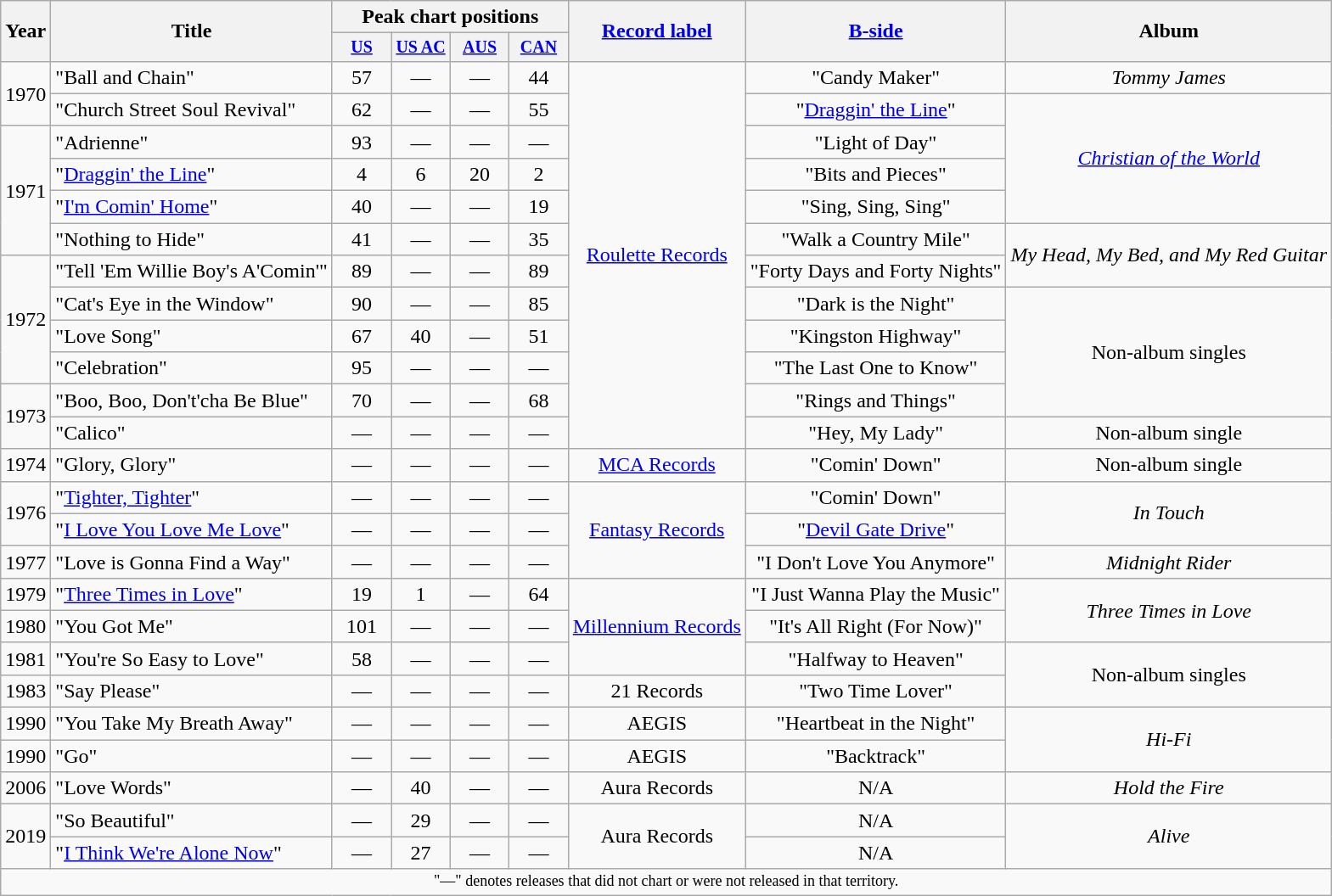<table class="wikitable" style=text-align:center;>
<tr>
<th rowspan="2">Year</th>
<th rowspan="2">Title</th>
<th colspan="4">Peak chart positions</th>
<th rowspan="2"><a href='#'>Record label</a></th>
<th rowspan="2"><a href='#'>B-side</a></th>
<th rowspan="2">Album</th>
</tr>
<tr style="font-size:smaller;">
<th align=centre width=40><a href='#'>US</a><br></th>
<th align=centre width=40><a href='#'>US AC</a><br></th>
<th align=centre width=40><a href='#'>AUS</a><br></th>
<th align=centre width=40><a href='#'>CAN</a><br></th>
</tr>
<tr>
<td rowspan="2">1970</td>
<td align=left>"Ball and Chain"</td>
<td>57</td>
<td>—</td>
<td>—</td>
<td>44</td>
<td rowspan="12"><a href='#'>Roulette Records</a></td>
<td>"Candy Maker"</td>
<td><em>Tommy James</em></td>
</tr>
<tr>
<td align=left>"Church Street Soul Revival"</td>
<td>62</td>
<td>—</td>
<td>—</td>
<td>55</td>
<td>"<a href='#'>Draggin' the Line</a>"</td>
<td rowspan="4"><em><a href='#'>Christian of the World</a></em></td>
</tr>
<tr>
<td rowspan="4">1971</td>
<td align=left>"Adrienne"</td>
<td>93</td>
<td>—</td>
<td>—</td>
<td>—</td>
<td>"Light of Day"</td>
</tr>
<tr>
<td align=left>"<a href='#'>Draggin' the Line</a>"</td>
<td>4</td>
<td>6</td>
<td>20</td>
<td>2</td>
<td>"Bits and Pieces"</td>
</tr>
<tr>
<td align=left>"<a href='#'>I'm Comin' Home</a>"</td>
<td>40</td>
<td>—</td>
<td>—</td>
<td>19</td>
<td>"Sing, Sing, Sing"</td>
</tr>
<tr>
<td align=left>"Nothing to Hide"</td>
<td>41</td>
<td>—</td>
<td>—</td>
<td>35</td>
<td>"Walk a Country Mile"</td>
<td rowspan="2"><em>My Head, My Bed, and My Red Guitar</em></td>
</tr>
<tr>
<td rowspan="4">1972</td>
<td align=left>"Tell 'Em Willie Boy's A'Comin'"</td>
<td>89</td>
<td>—</td>
<td>—</td>
<td>89</td>
<td>"Forty Days and Forty Nights"</td>
</tr>
<tr>
<td align=left>"Cat's Eye in the Window"</td>
<td>90</td>
<td>—</td>
<td>—</td>
<td>85</td>
<td>"Dark is the Night"</td>
<td rowspan="4">Non-album singles</td>
</tr>
<tr>
<td align=left>"Love Song"</td>
<td>67</td>
<td>40</td>
<td>—</td>
<td>51</td>
<td>"Kingston Highway"</td>
</tr>
<tr>
<td align=left>"Celebration"</td>
<td>95</td>
<td>—</td>
<td>—</td>
<td>—</td>
<td>"The Last One to Know"</td>
</tr>
<tr>
<td rowspan="2">1973</td>
<td align=left>"Boo, Boo, Don't'cha Be Blue"</td>
<td>70</td>
<td>—</td>
<td>—</td>
<td>68</td>
<td>"Rings and Things"</td>
</tr>
<tr>
<td align=left>"Calico"</td>
<td>—</td>
<td>—</td>
<td>—</td>
<td>—</td>
<td>"Hey, My Lady"</td>
<td>Non-album single</td>
</tr>
<tr>
<td>1974</td>
<td align=left>"Glory, Glory"</td>
<td>—</td>
<td>—</td>
<td>—</td>
<td>—</td>
<td><a href='#'>MCA Records</a></td>
<td>"Comin' Down"</td>
<td>Non-album single</td>
</tr>
<tr>
<td rowspan="2">1976</td>
<td align=left>"<a href='#'>Tighter, Tighter</a>"</td>
<td>—</td>
<td>—</td>
<td>—</td>
<td>—</td>
<td rowspan="3"><a href='#'>Fantasy Records</a></td>
<td>"Comin' Down"</td>
<td rowspan="2"><em>In Touch</em></td>
</tr>
<tr>
<td align=left>"<a href='#'>I Love You Love Me Love</a>"</td>
<td>—</td>
<td>—</td>
<td>—</td>
<td>—</td>
<td>"<a href='#'>Devil Gate Drive</a>"</td>
</tr>
<tr>
<td>1977</td>
<td align=left>"Love is Gonna Find a Way"</td>
<td>—</td>
<td>—</td>
<td>—</td>
<td>—</td>
<td>"I Don't Love You Anymore"</td>
<td><em>Midnight Rider</em></td>
</tr>
<tr>
<td>1979</td>
<td align=left>"<a href='#'>Three Times in Love</a>"</td>
<td>19</td>
<td>1</td>
<td>—</td>
<td>64</td>
<td rowspan="3"><a href='#'>Millennium Records</a></td>
<td>"I Just Wanna Play the Music"</td>
<td rowspan="2"><em>Three Times in Love</em></td>
</tr>
<tr>
<td>1980</td>
<td align=left>"You Got Me"</td>
<td>101</td>
<td>—</td>
<td>—</td>
<td>—</td>
<td>"It's All Right (For Now)"</td>
</tr>
<tr>
<td>1981</td>
<td align=left>"You're So Easy to Love"</td>
<td>58</td>
<td>—</td>
<td>—</td>
<td>—</td>
<td>"Halfway to Heaven"</td>
<td rowspan="2">Non-album singles</td>
</tr>
<tr>
<td>1983</td>
<td align=left>"Say Please"</td>
<td>—</td>
<td>—</td>
<td>—</td>
<td>—</td>
<td>21 Records</td>
<td>"Two Time Lover"</td>
</tr>
<tr>
<td>1990</td>
<td align=left>"You Take My Breath Away"</td>
<td>—</td>
<td>—</td>
<td>—</td>
<td>—</td>
<td>AEGIS</td>
<td>"Heartbeat in the Night"</td>
<td rowspan=2><em>Hi-Fi</em></td>
</tr>
<tr>
<td>1990</td>
<td align=left>"Go"</td>
<td>—</td>
<td>—</td>
<td>—</td>
<td>—</td>
<td>AEGIS</td>
<td>"Backtrack"</td>
</tr>
<tr>
<td>2006</td>
<td align=left>"Love Words"</td>
<td>—</td>
<td>40</td>
<td>—</td>
<td>—</td>
<td>Aura Records</td>
<td>N/A</td>
<td><em>Hold the Fire</em></td>
</tr>
<tr>
<td rowspan=2>2019</td>
<td align=left>"So Beautiful"</td>
<td>—</td>
<td>29</td>
<td>—</td>
<td>—</td>
<td rowspan=2>Aura Records</td>
<td>N/A</td>
<td rowspan=2><em>Alive</em></td>
</tr>
<tr>
<td align=left>"<a href='#'>I Think We're Alone Now</a>" </td>
<td>—</td>
<td>27</td>
<td>—</td>
<td>—</td>
<td>N/A</td>
</tr>
<tr>
<td colspan="9" style="text-align:center; font-size:9pt;">"—" denotes releases that did not chart or were not released in that territory.</td>
</tr>
</table>
